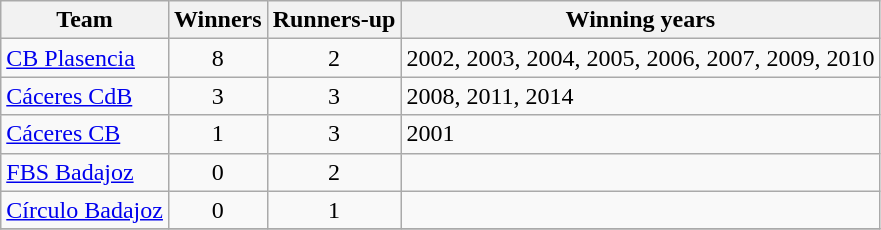<table class="wikitable">
<tr>
<th>Team</th>
<th>Winners</th>
<th>Runners-up</th>
<th>Winning years</th>
</tr>
<tr>
<td><a href='#'>CB Plasencia</a></td>
<td style="text-align:center;">8</td>
<td style="text-align:center;">2</td>
<td>2002, 2003, 2004, 2005, 2006, 2007, 2009, 2010</td>
</tr>
<tr>
<td><a href='#'>Cáceres CdB</a></td>
<td style="text-align:center;">3</td>
<td style="text-align:center;">3</td>
<td>2008, 2011, 2014</td>
</tr>
<tr>
<td><a href='#'>Cáceres CB</a></td>
<td style="text-align:center;">1</td>
<td style="text-align:center;">3</td>
<td>2001</td>
</tr>
<tr>
<td><a href='#'>FBS Badajoz</a></td>
<td style="text-align:center;">0</td>
<td style="text-align:center;">2</td>
<td></td>
</tr>
<tr>
<td><a href='#'>Círculo Badajoz</a></td>
<td style="text-align:center;">0</td>
<td style="text-align:center;">1</td>
<td></td>
</tr>
<tr>
</tr>
</table>
